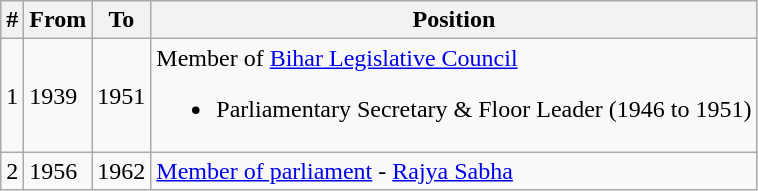<table class="wikitable">
<tr>
<th>#</th>
<th>From</th>
<th>To</th>
<th>Position</th>
</tr>
<tr>
<td>1</td>
<td>1939</td>
<td>1951</td>
<td>Member of <a href='#'>Bihar Legislative Council</a><br><ul><li>Parliamentary Secretary & Floor Leader (1946 to 1951)</li></ul></td>
</tr>
<tr>
<td>2</td>
<td>1956</td>
<td>1962</td>
<td><a href='#'>Member of parliament</a> - <a href='#'>Rajya Sabha</a></td>
</tr>
</table>
